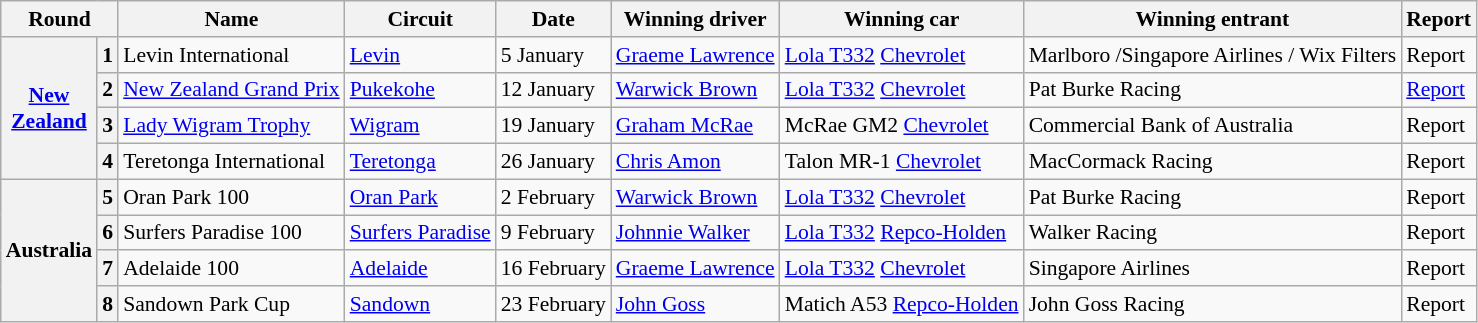<table class="wikitable" style="font-size: 90%;">
<tr>
<th colspan=2>Round</th>
<th>Name</th>
<th>Circuit</th>
<th>Date</th>
<th>Winning driver</th>
<th>Winning car</th>
<th>Winning entrant</th>
<th>Report</th>
</tr>
<tr>
<th rowspan=4><a href='#'>New<br>Zealand</a></th>
<th>1</th>
<td>Levin International</td>
<td><a href='#'>Levin</a></td>
<td>5 January</td>
<td> <a href='#'>Graeme Lawrence</a></td>
<td><a href='#'>Lola T332</a> <a href='#'>Chevrolet</a></td>
<td>Marlboro /Singapore Airlines / Wix Filters</td>
<td>Report</td>
</tr>
<tr>
<th>2</th>
<td><a href='#'>New Zealand Grand Prix</a></td>
<td><a href='#'>Pukekohe</a></td>
<td>12 January</td>
<td> <a href='#'>Warwick Brown</a></td>
<td><a href='#'>Lola T332</a> <a href='#'>Chevrolet</a></td>
<td>Pat Burke Racing</td>
<td><a href='#'>Report</a></td>
</tr>
<tr>
<th>3</th>
<td><a href='#'>Lady Wigram Trophy</a></td>
<td><a href='#'>Wigram</a></td>
<td>19 January</td>
<td> <a href='#'>Graham McRae</a></td>
<td>McRae GM2 <a href='#'>Chevrolet</a></td>
<td>Commercial Bank of Australia</td>
<td>Report</td>
</tr>
<tr>
<th>4</th>
<td>Teretonga International</td>
<td><a href='#'>Teretonga</a></td>
<td>26 January</td>
<td> <a href='#'>Chris Amon</a></td>
<td>Talon MR-1 <a href='#'>Chevrolet</a></td>
<td>MacCormack Racing</td>
<td>Report</td>
</tr>
<tr>
<th rowspan=4>Australia</th>
<th>5</th>
<td>Oran Park 100</td>
<td><a href='#'>Oran Park</a></td>
<td>2 February</td>
<td> <a href='#'>Warwick Brown</a></td>
<td><a href='#'>Lola T332</a> <a href='#'>Chevrolet</a></td>
<td>Pat Burke Racing</td>
<td>Report</td>
</tr>
<tr>
<th>6</th>
<td>Surfers Paradise 100</td>
<td><a href='#'>Surfers Paradise</a></td>
<td>9 February</td>
<td> <a href='#'>Johnnie Walker</a></td>
<td><a href='#'>Lola T332</a> <a href='#'>Repco-Holden</a></td>
<td>Walker Racing</td>
<td>Report</td>
</tr>
<tr>
<th>7</th>
<td>Adelaide 100</td>
<td><a href='#'>Adelaide</a></td>
<td>16 February</td>
<td> <a href='#'>Graeme Lawrence</a></td>
<td><a href='#'>Lola T332</a> <a href='#'>Chevrolet</a></td>
<td>Singapore Airlines</td>
<td>Report</td>
</tr>
<tr>
<th>8</th>
<td>Sandown Park Cup</td>
<td><a href='#'>Sandown</a></td>
<td>23 February</td>
<td> <a href='#'>John Goss</a></td>
<td>Matich A53 <a href='#'>Repco-Holden</a></td>
<td>John Goss Racing</td>
<td>Report</td>
</tr>
</table>
